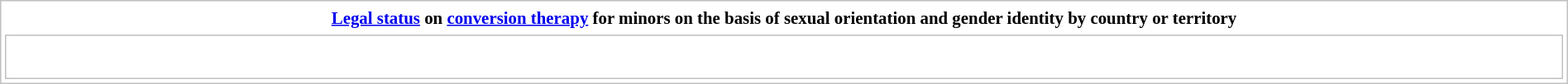<table class="collapsible collapsed" class="collapsible collapsed" style=" text-align: left; border: 1px solid silver; margin: 0.2em auto auto; width:100%; clear: both; padding: 1px;">
<tr>
<th style=" font-size:87%; padding:0.2em 0.3em; text-align: center; "><span><a href='#'>Legal status</a> on <a href='#'>conversion therapy</a> for minors on the basis of sexual orientation and gender identity by country or territory</span></th>
</tr>
<tr>
<td style="border: solid 1px silver; padding: 8px; "><br></td>
</tr>
</table>
